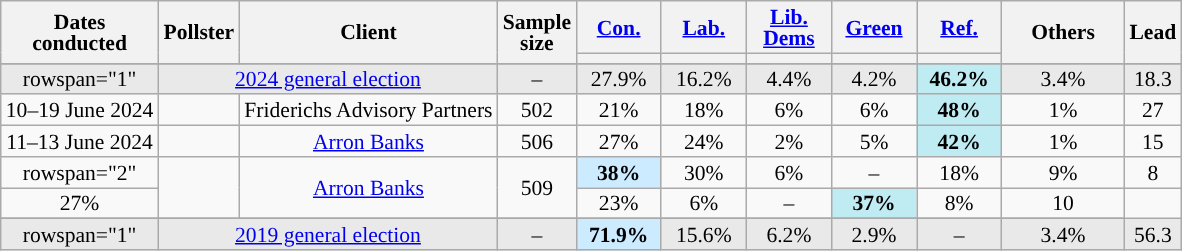<table class="wikitable sortable mw-datatable" style="text-align:center; font-size:90%; line-height:14px;">
<tr>
<th rowspan="2">Dates <br>conducted</th>
<th rowspan="2">Pollster</th>
<th rowspan="2">Client</th>
<th rowspan="2" data-sort-type="number">Sample<br>size</th>
<th class="unsortable" style="width:50px;"><a href='#'>Con.</a></th>
<th class="unsortable" style="width:50px;"><a href='#'>Lab.</a></th>
<th class="unsortable" style="width:50px;"><a href='#'>Lib. Dems</a></th>
<th class="unsortable" style="width:50px;"><a href='#'>Green</a></th>
<th class="unsortable" style="width:50px;"><a href='#'>Ref.</a></th>
<th rowspan="2" class="unsortable" style="width:75px;">Others</th>
<th rowspan="2" data-sort-type="number">Lead</th>
</tr>
<tr>
<th data-sort-type="number" style="background:"></th>
<th data-sort-type="number" style="background:"></th>
<th data-sort-type="number" style="background:"></th>
<th data-sort-type="number" style="background:"></th>
<th data-sort-type="number" style="background:"></th>
</tr>
<tr style="background:#e9e9e9;">
</tr>
<tr>
</tr>
<tr style="background:#e9e9e9;">
<td>rowspan="1" </td>
<td colspan="2" rowspan="1"><a href='#'>2024 general election</a></td>
<td>–</td>
<td>27.9%</td>
<td>16.2%</td>
<td>4.4%</td>
<td>4.2%</td>
<td style="background:#BFEBF2;"><strong>46.2%</strong></td>
<td>3.4%</td>
<td style="background:">18.3</td>
</tr>
<tr>
<td>10–19 June 2024</td>
<td></td>
<td>Friderichs Advisory Partners</td>
<td>502</td>
<td>21%</td>
<td>18%</td>
<td>6%</td>
<td>6%</td>
<td style="background:#BFEBF2;"><strong>48%</strong></td>
<td>1%</td>
<td style="background:">27</td>
</tr>
<tr>
<td>11–13 June 2024</td>
<td></td>
<td><a href='#'>Arron Banks</a></td>
<td>506</td>
<td>27%</td>
<td>24%</td>
<td>2%</td>
<td>5%</td>
<td style="background:#BFEBF2;"><strong>42%</strong></td>
<td>1%</td>
<td style="background:">15</td>
</tr>
<tr>
<td>rowspan="2" </td>
<td rowspan="2"></td>
<td rowspan="2"><a href='#'>Arron Banks</a></td>
<td rowspan="2">509</td>
<td style="background:#CCEBFF;"><strong>38%</strong></td>
<td>30%</td>
<td>6%</td>
<td>–</td>
<td>18%</td>
<td>9%</td>
<td style="background:">8</td>
</tr>
<tr>
<td>27%</td>
<td>23%</td>
<td>6%</td>
<td>–</td>
<td style="background:#BFEBF2;"><strong>37%</strong></td>
<td>8%</td>
<td style="background:">10</td>
</tr>
<tr style="background:#e9e9e9;">
</tr>
<tr>
</tr>
<tr style="background:#e9e9e9;">
<td>rowspan="1" </td>
<td colspan="2" rowspan="1"><a href='#'>2019 general election</a></td>
<td>–</td>
<td style="background:#CCEBFF;"><strong>71.9%</strong></td>
<td>15.6%</td>
<td>6.2%</td>
<td>2.9%</td>
<td>–</td>
<td>3.4%</td>
<td style="background:">56.3</td>
</tr>
</table>
